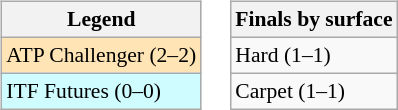<table>
<tr valign=top>
<td><br><table class=wikitable style=font-size:90%>
<tr>
<th>Legend</th>
</tr>
<tr bgcolor=moccasin>
<td>ATP Challenger (2–2)</td>
</tr>
<tr bgcolor=cffcff>
<td>ITF Futures (0–0)</td>
</tr>
</table>
</td>
<td><br><table class=wikitable style=font-size:90%>
<tr>
<th>Finals by surface</th>
</tr>
<tr>
<td>Hard (1–1)</td>
</tr>
<tr>
<td>Carpet (1–1)</td>
</tr>
</table>
</td>
</tr>
</table>
